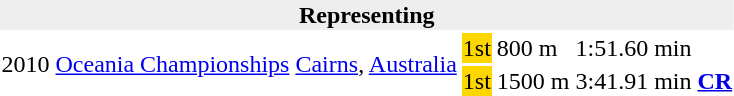<table>
<tr>
<th bgcolor="#eeeeee" colspan="6">Representing </th>
</tr>
<tr>
<td rowspan=2>2010</td>
<td rowspan=2><a href='#'>Oceania Championships</a></td>
<td rowspan=2><a href='#'>Cairns</a>, <a href='#'>Australia</a></td>
<td bgcolor=gold>1st</td>
<td>800 m</td>
<td>1:51.60 min</td>
</tr>
<tr>
<td bgcolor=gold>1st</td>
<td>1500 m</td>
<td>3:41.91 min <strong><a href='#'>CR</a></strong></td>
</tr>
</table>
